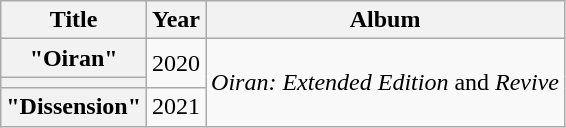<table class="wikitable plainrowheaders">
<tr>
<th scope="col">Title</th>
<th scope="col">Year</th>
<th scope="col">Album</th>
</tr>
<tr>
<th scope="row">"Oiran"</th>
<td rowspan="2">2020</td>
<td rowspan="3"><em>Oiran: Extended Edition</em> and <em>Revive</em></td>
</tr>
<tr>
<th scope="row"></th>
</tr>
<tr>
<th scope="row">"Dissension"</th>
<td>2021</td>
</tr>
</table>
